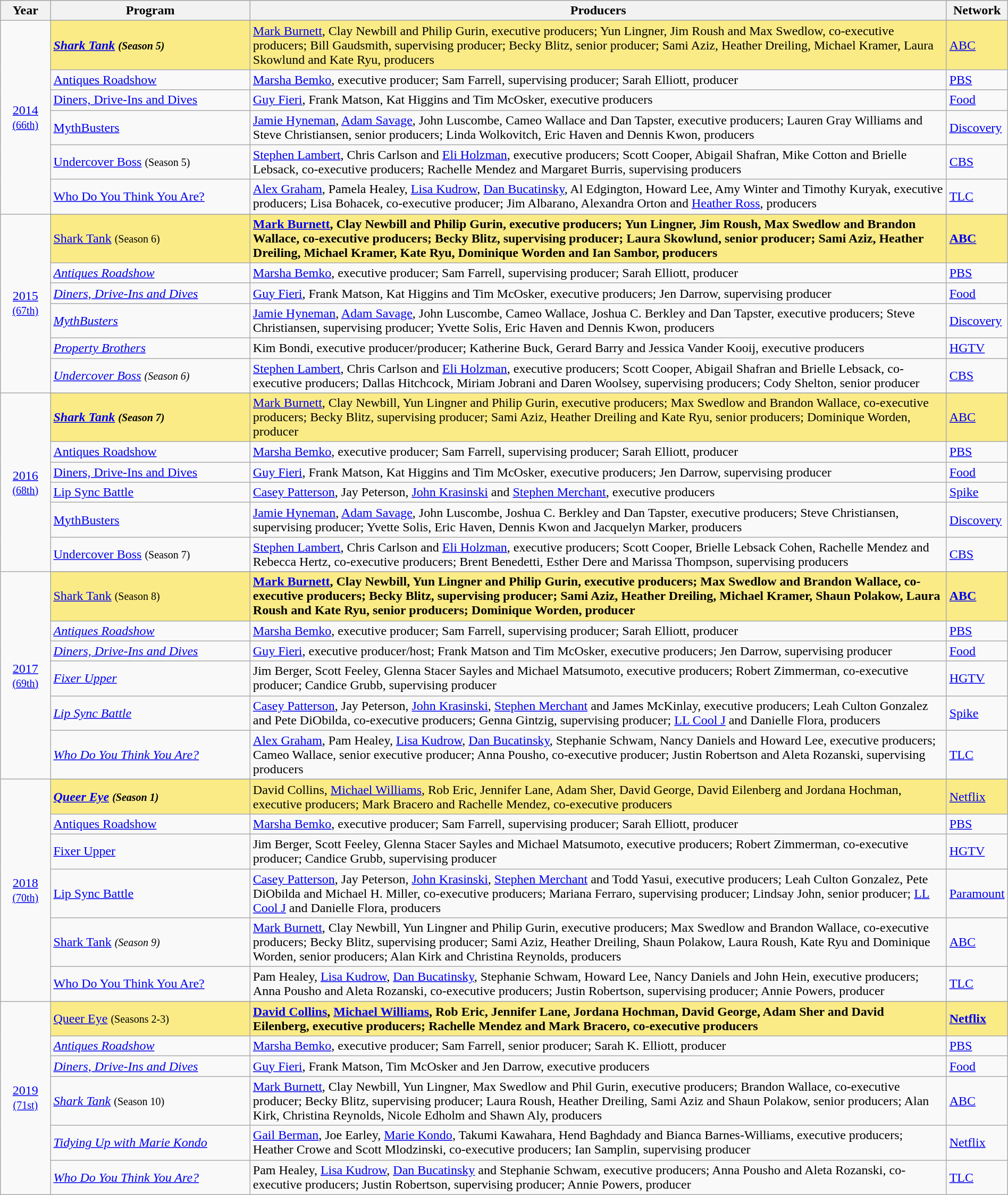<table class="wikitable" style="width:100%">
<tr bgcolor="#bebebe">
<th width="5%">Year</th>
<th width="20%">Program</th>
<th width="70%">Producers</th>
<th width="5%">Network</th>
</tr>
<tr>
<td rowspan=7 style="text-align:center"><a href='#'>2014</a><br><small><a href='#'>(66th)</a></small><br></td>
</tr>
<tr style="background:#FAEB86">
<td><strong><em><a href='#'>Shark Tank</a><em> <small>(Season 5)</small><strong></td>
<td></strong><a href='#'>Mark Burnett</a>, Clay Newbill and Philip Gurin, executive producers; Yun Lingner, Jim Roush and Max Swedlow, co-executive producers; Bill Gaudsmith, supervising producer; Becky Blitz, senior producer; Sami Aziz, Heather Dreiling, Michael Kramer, Laura Skowlund and Kate Ryu, producers<strong></td>
<td></strong><a href='#'>ABC</a><strong></td>
</tr>
<tr>
<td></em><a href='#'>Antiques Roadshow</a><em></td>
<td><a href='#'>Marsha Bemko</a>, executive producer; Sam Farrell, supervising producer; Sarah Elliott, producer</td>
<td><a href='#'>PBS</a></td>
</tr>
<tr>
<td></em><a href='#'>Diners, Drive-Ins and Dives</a><em></td>
<td><a href='#'>Guy Fieri</a>, Frank Matson, Kat Higgins and Tim McOsker, executive producers</td>
<td><a href='#'>Food</a></td>
</tr>
<tr>
<td></em><a href='#'>MythBusters</a><em></td>
<td><a href='#'>Jamie Hyneman</a>, <a href='#'>Adam Savage</a>, John Luscombe, Cameo Wallace and Dan Tapster, executive producers; Lauren Gray Williams and Steve Christiansen, senior producers; Linda Wolkovitch, Eric Haven and Dennis Kwon, producers</td>
<td><a href='#'>Discovery</a></td>
</tr>
<tr>
<td></em><a href='#'>Undercover Boss</a> <small>(Season 5)</small><em></td>
<td><a href='#'>Stephen Lambert</a>, Chris Carlson and <a href='#'>Eli Holzman</a>, executive producers; Scott Cooper, Abigail Shafran, Mike Cotton and Brielle Lebsack, co-executive producers; Rachelle Mendez and Margaret Burris, supervising producers</td>
<td><a href='#'>CBS</a></td>
</tr>
<tr>
<td></em><a href='#'>Who Do You Think You Are?</a><em></td>
<td><a href='#'>Alex Graham</a>, Pamela Healey, <a href='#'>Lisa Kudrow</a>, <a href='#'>Dan Bucatinsky</a>, Al Edgington, Howard Lee, Amy Winter and Timothy Kuryak, executive producers; Lisa Bohacek, co-executive producer; Jim Albarano, Alexandra Orton and <a href='#'>Heather Ross</a>, producers</td>
<td><a href='#'>TLC</a></td>
</tr>
<tr>
<td rowspan=7 style="text-align:center"><a href='#'>2015</a><br><small><a href='#'>(67th)</a></small><br></td>
</tr>
<tr style="background:#FAEB86">
<td></em></strong><a href='#'>Shark Tank</a></em> <small>(Season 6)</small></strong></td>
<td><strong><a href='#'>Mark Burnett</a>, Clay Newbill and Philip Gurin, executive producers; Yun Lingner, Jim Roush, Max Swedlow and Brandon Wallace, co-executive producers; Becky Blitz, supervising producer; Laura Skowlund, senior producer; Sami Aziz, Heather Dreiling, Michael Kramer, Kate Ryu, Dominique Worden and Ian Sambor, producers</strong></td>
<td><strong><a href='#'>ABC</a></strong></td>
</tr>
<tr>
<td><em><a href='#'>Antiques Roadshow</a></em></td>
<td><a href='#'>Marsha Bemko</a>, executive producer; Sam Farrell, supervising producer; Sarah Elliott, producer</td>
<td><a href='#'>PBS</a></td>
</tr>
<tr>
<td><em><a href='#'>Diners, Drive-Ins and Dives</a></em></td>
<td><a href='#'>Guy Fieri</a>, Frank Matson, Kat Higgins and Tim McOsker, executive producers; Jen Darrow, supervising producer</td>
<td><a href='#'>Food</a></td>
</tr>
<tr>
<td><em><a href='#'>MythBusters</a></em></td>
<td><a href='#'>Jamie Hyneman</a>, <a href='#'>Adam Savage</a>, John Luscombe, Cameo Wallace, Joshua C. Berkley and Dan Tapster, executive producers; Steve Christiansen, supervising producer; Yvette Solis, Eric Haven and Dennis Kwon, producers</td>
<td><a href='#'>Discovery</a></td>
</tr>
<tr>
<td><em><a href='#'>Property Brothers</a></em></td>
<td>Kim Bondi, executive producer/producer; Katherine Buck, Gerard Barry and Jessica Vander Kooij, executive producers</td>
<td><a href='#'>HGTV</a></td>
</tr>
<tr>
<td><em><a href='#'>Undercover Boss</a> <small>(Season 6)</small></em></td>
<td><a href='#'>Stephen Lambert</a>, Chris Carlson and <a href='#'>Eli Holzman</a>, executive producers; Scott Cooper, Abigail Shafran and Brielle Lebsack, co-executive producers; Dallas Hitchcock, Miriam Jobrani and Daren Woolsey, supervising producers; Cody Shelton, senior producer</td>
<td><a href='#'>CBS</a></td>
</tr>
<tr>
<td rowspan=7 style="text-align:center"><a href='#'>2016</a><br><small><a href='#'>(68th)</a></small><br></td>
</tr>
<tr style="background:#FAEB86;">
<td><strong><em><a href='#'>Shark Tank</a><em> <small>(Season 7)</small><strong></td>
<td></strong><a href='#'>Mark Burnett</a>, Clay Newbill, Yun Lingner and Philip Gurin, executive producers; Max Swedlow and Brandon Wallace, co-executive producers; Becky Blitz, supervising producer; Sami Aziz, Heather Dreiling and Kate Ryu, senior producers; Dominique Worden, producer<strong></td>
<td></strong><a href='#'>ABC</a><strong></td>
</tr>
<tr>
<td></em><a href='#'>Antiques Roadshow</a><em></td>
<td><a href='#'>Marsha Bemko</a>, executive producer; Sam Farrell, supervising producer; Sarah Elliott, producer</td>
<td><a href='#'>PBS</a></td>
</tr>
<tr>
<td></em><a href='#'>Diners, Drive-Ins and Dives</a><em></td>
<td><a href='#'>Guy Fieri</a>, Frank Matson, Kat Higgins and Tim McOsker, executive producers; Jen Darrow, supervising producer</td>
<td><a href='#'>Food</a></td>
</tr>
<tr>
<td></em><a href='#'>Lip Sync Battle</a><em></td>
<td><a href='#'>Casey Patterson</a>, Jay Peterson, <a href='#'>John Krasinski</a> and <a href='#'>Stephen Merchant</a>, executive producers</td>
<td><a href='#'>Spike</a></td>
</tr>
<tr>
<td></em><a href='#'>MythBusters</a><em></td>
<td><a href='#'>Jamie Hyneman</a>, <a href='#'>Adam Savage</a>, John Luscombe, Joshua C. Berkley and Dan Tapster, executive producers; Steve Christiansen, supervising producer; Yvette Solis, Eric Haven, Dennis Kwon and Jacquelyn Marker, producers</td>
<td><a href='#'>Discovery</a></td>
</tr>
<tr>
<td></em><a href='#'>Undercover Boss</a> <small>(Season 7)</small><em></td>
<td><a href='#'>Stephen Lambert</a>, Chris Carlson and <a href='#'>Eli Holzman</a>, executive producers; Scott Cooper, Brielle Lebsack Cohen, Rachelle Mendez and Rebecca Hertz, co-executive producers; Brent Benedetti, Esther Dere and Marissa Thompson, supervising producers</td>
<td><a href='#'>CBS</a></td>
</tr>
<tr>
<td rowspan=7 style="text-align:center"><a href='#'>2017</a><br><small><a href='#'>(69th)</a></small><br></td>
</tr>
<tr style="background:#FAEB86;">
<td></em></strong><a href='#'>Shark Tank</a></em> <small>(Season 8)</small></strong></td>
<td><strong><a href='#'>Mark Burnett</a>, Clay Newbill, Yun Lingner and Philip Gurin, executive producers; Max Swedlow and Brandon Wallace, co-executive producers; Becky Blitz, supervising producer; Sami Aziz, Heather Dreiling, Michael Kramer, Shaun Polakow, Laura Roush and Kate Ryu, senior producers; Dominique Worden, producer</strong></td>
<td><strong><a href='#'>ABC</a></strong></td>
</tr>
<tr>
<td><em><a href='#'>Antiques Roadshow</a></em></td>
<td><a href='#'>Marsha Bemko</a>, executive producer; Sam Farrell, supervising producer; Sarah Elliott, producer</td>
<td><a href='#'>PBS</a></td>
</tr>
<tr>
<td><em><a href='#'>Diners, Drive-Ins and Dives</a></em></td>
<td><a href='#'>Guy Fieri</a>, executive producer/host; Frank Matson and Tim McOsker, executive producers; Jen Darrow, supervising producer</td>
<td><a href='#'>Food</a></td>
</tr>
<tr>
<td><em><a href='#'>Fixer Upper</a></em></td>
<td>Jim Berger, Scott Feeley, Glenna Stacer Sayles and Michael Matsumoto, executive producers; Robert Zimmerman, co-executive producer; Candice Grubb, supervising producer</td>
<td><a href='#'>HGTV</a></td>
</tr>
<tr>
<td><em><a href='#'>Lip Sync Battle</a></em></td>
<td><a href='#'>Casey Patterson</a>, Jay Peterson, <a href='#'>John Krasinski</a>, <a href='#'>Stephen Merchant</a> and James McKinlay, executive producers; Leah Culton Gonzalez and Pete DiObilda, co-executive producers; Genna Gintzig, supervising producer; <a href='#'>LL Cool J</a> and Danielle Flora, producers</td>
<td><a href='#'>Spike</a></td>
</tr>
<tr>
<td><em><a href='#'>Who Do You Think You Are?</a></em></td>
<td><a href='#'>Alex Graham</a>, Pam Healey, <a href='#'>Lisa Kudrow</a>, <a href='#'>Dan Bucatinsky</a>, Stephanie Schwam, Nancy Daniels and Howard Lee, executive producers; Cameo Wallace, senior executive producer; Anna Pousho, co-executive producer; Justin Robertson and Aleta Rozanski, supervising producers</td>
<td><a href='#'>TLC</a></td>
</tr>
<tr>
<td rowspan=7 style="text-align:center"><a href='#'>2018</a><br><small><a href='#'>(70th)</a></small><br></td>
</tr>
<tr style="background:#FAEB86;">
<td><strong><em><a href='#'>Queer Eye</a><em> <small>(Season 1)</small> <strong></td>
<td></strong>David Collins, <a href='#'>Michael Williams</a>, Rob Eric, Jennifer Lane, Adam Sher, David George, David Eilenberg and Jordana Hochman, executive producers; Mark Bracero and Rachelle Mendez, co-executive producers<strong></td>
<td></strong><a href='#'>Netflix</a><strong></td>
</tr>
<tr>
<td></em><a href='#'>Antiques Roadshow</a><em></td>
<td><a href='#'>Marsha Bemko</a>, executive producer; Sam Farrell, supervising producer; Sarah Elliott, producer</td>
<td><a href='#'>PBS</a></td>
</tr>
<tr>
<td></em><a href='#'>Fixer Upper</a><em></td>
<td>Jim Berger, Scott Feeley, Glenna Stacer Sayles and Michael Matsumoto, executive producers; Robert Zimmerman, co-executive producer; Candice Grubb, supervising producer</td>
<td><a href='#'>HGTV</a></td>
</tr>
<tr>
<td></em><a href='#'>Lip Sync Battle</a><em></td>
<td><a href='#'>Casey Patterson</a>, Jay Peterson, <a href='#'>John Krasinski</a>, <a href='#'>Stephen Merchant</a> and Todd Yasui, executive producers; Leah Culton Gonzalez, Pete DiObilda and Michael H. Miller, co-executive producers; Mariana Ferraro, supervising producer; Lindsay John, senior producer; <a href='#'>LL Cool J</a> and Danielle Flora, producers</td>
<td><a href='#'>Paramount</a></td>
</tr>
<tr>
<td></em><a href='#'>Shark Tank</a><em> <small>(Season 9)</small></td>
<td><a href='#'>Mark Burnett</a>, Clay Newbill, Yun Lingner and Philip Gurin, executive producers; Max Swedlow and Brandon Wallace, co-executive producers; Becky Blitz, supervising producer; Sami Aziz, Heather Dreiling, Shaun Polakow, Laura Roush, Kate Ryu and Dominique Worden, senior producers; Alan Kirk and Christina Reynolds, producers</td>
<td><a href='#'>ABC</a></td>
</tr>
<tr>
<td></em><a href='#'>Who Do You Think You Are?</a><em></td>
<td>Pam Healey, <a href='#'>Lisa Kudrow</a>, <a href='#'>Dan Bucatinsky</a>, Stephanie Schwam, Howard Lee, Nancy Daniels and John Hein, executive producers; Anna Pousho and Aleta Rozanski, co-executive producers; Justin Robertson, supervising producer; Annie Powers, producer</td>
<td><a href='#'>TLC</a></td>
</tr>
<tr>
<td rowspan=7 style="text-align:center"><a href='#'>2019</a><br><small><a href='#'>(71st)</a></small><br></td>
</tr>
<tr style="background:#FAEB86;">
<td></em></strong><a href='#'>Queer Eye</a></em> <small>(Seasons 2-3)</small></strong></td>
<td><strong><a href='#'>David Collins</a>, <a href='#'>Michael Williams</a>, Rob Eric, Jennifer Lane, Jordana Hochman, David George, Adam Sher and David Eilenberg, executive producers; Rachelle Mendez and Mark Bracero, co-executive producers</strong></td>
<td><strong><a href='#'>Netflix</a></strong></td>
</tr>
<tr>
<td><em><a href='#'>Antiques Roadshow</a></em></td>
<td><a href='#'>Marsha Bemko</a>, executive producer; Sam Farrell, senior producer; Sarah K. Elliott, producer</td>
<td><a href='#'>PBS</a></td>
</tr>
<tr>
<td><em><a href='#'>Diners, Drive-Ins and Dives</a></em></td>
<td><a href='#'>Guy Fieri</a>, Frank Matson, Tim McOsker and Jen Darrow, executive producers</td>
<td><a href='#'>Food</a></td>
</tr>
<tr>
<td><em><a href='#'>Shark Tank</a></em> <small>(Season 10)</small></td>
<td><a href='#'>Mark Burnett</a>, Clay Newbill, Yun Lingner, Max Swedlow and Phil Gurin, executive producers; Brandon Wallace, co-executive producer; Becky Blitz, supervising producer; Laura Roush, Heather Dreiling, Sami Aziz and Shaun Polakow, senior producers; Alan Kirk, Christina Reynolds, Nicole Edholm and Shawn Aly, producers</td>
<td><a href='#'>ABC</a></td>
</tr>
<tr>
<td><em><a href='#'>Tidying Up with Marie Kondo</a></em></td>
<td><a href='#'>Gail Berman</a>, Joe Earley, <a href='#'>Marie Kondo</a>, Takumi Kawahara, Hend Baghdady and Bianca Barnes-Williams, executive producers; Heather Crowe and Scott Mlodzinski, co-executive producers; Ian Samplin, supervising producer</td>
<td><a href='#'>Netflix</a></td>
</tr>
<tr>
<td><em><a href='#'>Who Do You Think You Are?</a></em></td>
<td>Pam Healey, <a href='#'>Lisa Kudrow</a>, <a href='#'>Dan Bucatinsky</a> and Stephanie Schwam, executive producers; Anna Pousho and Aleta Rozanski, co-executive producers; Justin Robertson, supervising producer; Annie Powers, producer</td>
<td><a href='#'>TLC</a></td>
</tr>
</table>
